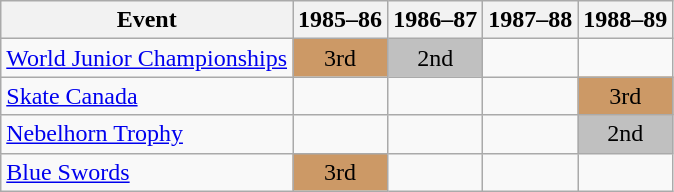<table class="wikitable" style="text-align:center">
<tr>
<th>Event</th>
<th>1985–86</th>
<th>1986–87</th>
<th>1987–88</th>
<th>1988–89</th>
</tr>
<tr>
<td align=left><a href='#'>World Junior Championships</a></td>
<td bgcolor=cc9966>3rd</td>
<td bgcolor=silver>2nd</td>
<td></td>
<td></td>
</tr>
<tr>
<td align=left><a href='#'>Skate Canada</a></td>
<td></td>
<td></td>
<td></td>
<td bgcolor=cc9966>3rd</td>
</tr>
<tr>
<td align=left><a href='#'>Nebelhorn Trophy</a></td>
<td></td>
<td></td>
<td></td>
<td bgcolor=silver>2nd</td>
</tr>
<tr>
<td align=left><a href='#'>Blue Swords</a></td>
<td bgcolor=cc9966>3rd</td>
<td></td>
<td></td>
<td></td>
</tr>
</table>
